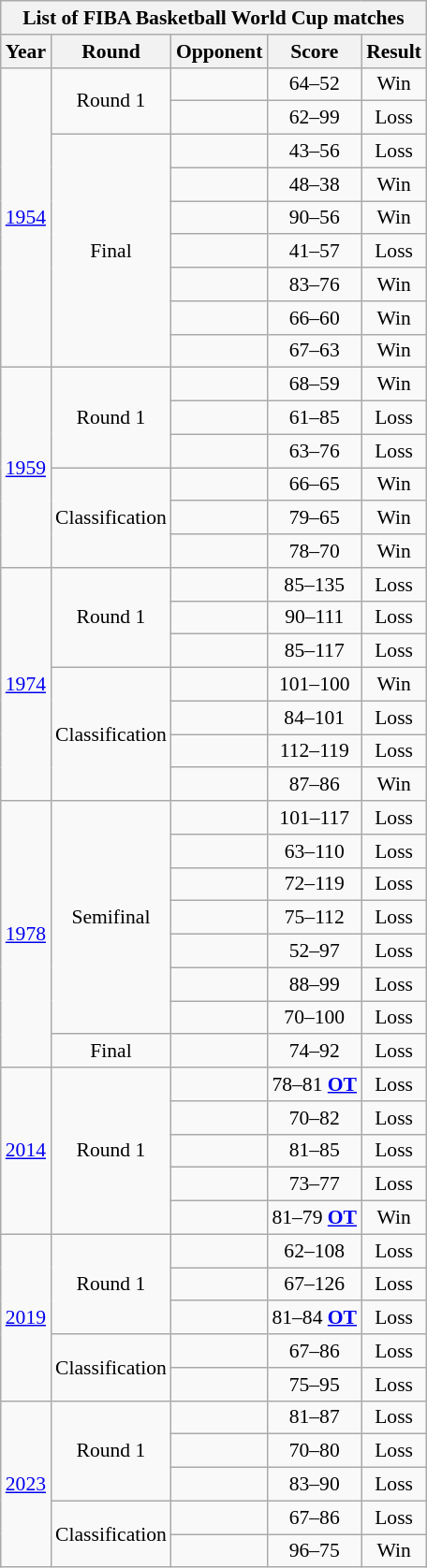<table class="wikitable collapsible autocollapse" style="text-align: center;font-size:90%;">
<tr>
<th colspan="5">List of FIBA Basketball World Cup matches</th>
</tr>
<tr>
<th>Year</th>
<th>Round</th>
<th>Opponent</th>
<th>Score</th>
<th>Result</th>
</tr>
<tr>
<td rowspan="9"><a href='#'>1954</a></td>
<td rowspan="2">Round 1</td>
<td align="left"></td>
<td>64–52</td>
<td>Win</td>
</tr>
<tr>
<td align="left"></td>
<td>62–99</td>
<td>Loss</td>
</tr>
<tr>
<td rowspan="7">Final</td>
<td align="left"></td>
<td>43–56</td>
<td>Loss</td>
</tr>
<tr>
<td align="left"></td>
<td>48–38</td>
<td>Win</td>
</tr>
<tr>
<td align="left"></td>
<td>90–56</td>
<td>Win</td>
</tr>
<tr>
<td align="left"></td>
<td>41–57</td>
<td>Loss</td>
</tr>
<tr>
<td align="left"></td>
<td>83–76</td>
<td>Win</td>
</tr>
<tr>
<td align="left"></td>
<td>66–60</td>
<td>Win</td>
</tr>
<tr>
<td align="left"></td>
<td>67–63</td>
<td>Win</td>
</tr>
<tr>
<td rowspan="6"><a href='#'>1959</a></td>
<td rowspan="3">Round 1</td>
<td align="left"></td>
<td>68–59</td>
<td>Win</td>
</tr>
<tr>
<td align="left"></td>
<td>61–85</td>
<td>Loss</td>
</tr>
<tr>
<td align="left"></td>
<td>63–76</td>
<td>Loss</td>
</tr>
<tr>
<td rowspan="3">Classification</td>
<td align="left"></td>
<td>66–65</td>
<td>Win</td>
</tr>
<tr>
<td align="left"></td>
<td>79–65</td>
<td>Win</td>
</tr>
<tr>
<td align="left"></td>
<td>78–70</td>
<td>Win</td>
</tr>
<tr>
<td rowspan="7"><a href='#'>1974</a></td>
<td rowspan="3">Round 1</td>
<td align="left"></td>
<td>85–135</td>
<td>Loss</td>
</tr>
<tr>
<td align="left"></td>
<td>90–111</td>
<td>Loss</td>
</tr>
<tr>
<td align="left"></td>
<td>85–117</td>
<td>Loss</td>
</tr>
<tr>
<td rowspan="4">Classification</td>
<td align="left"></td>
<td>101–100</td>
<td>Win</td>
</tr>
<tr>
<td align="left"></td>
<td>84–101</td>
<td>Loss</td>
</tr>
<tr>
<td align="left"></td>
<td>112–119</td>
<td>Loss</td>
</tr>
<tr>
<td align="left"></td>
<td>87–86</td>
<td>Win</td>
</tr>
<tr>
<td rowspan="8"><a href='#'>1978</a></td>
<td rowspan="7">Semifinal</td>
<td align="left"></td>
<td>101–117</td>
<td>Loss</td>
</tr>
<tr>
<td align="left"></td>
<td>63–110</td>
<td>Loss</td>
</tr>
<tr>
<td align="left"></td>
<td>72–119</td>
<td>Loss</td>
</tr>
<tr>
<td align="left"></td>
<td>75–112</td>
<td>Loss</td>
</tr>
<tr>
<td align="left"></td>
<td>52–97</td>
<td>Loss</td>
</tr>
<tr>
<td align="left"></td>
<td>88–99</td>
<td>Loss</td>
</tr>
<tr>
<td align="left"></td>
<td>70–100</td>
<td>Loss</td>
</tr>
<tr>
<td>Final</td>
<td align="left"></td>
<td>74–92</td>
<td>Loss</td>
</tr>
<tr>
<td rowspan="5"><a href='#'>2014</a></td>
<td rowspan="5">Round 1</td>
<td align="left"></td>
<td>78–81 <strong><a href='#'>OT</a></strong></td>
<td>Loss</td>
</tr>
<tr>
<td align="left"></td>
<td>70–82</td>
<td>Loss</td>
</tr>
<tr>
<td align="left"></td>
<td>81–85</td>
<td>Loss</td>
</tr>
<tr>
<td align="left"></td>
<td>73–77</td>
<td>Loss</td>
</tr>
<tr>
<td align="left"></td>
<td>81–79 <strong><a href='#'>OT</a></strong></td>
<td>Win</td>
</tr>
<tr>
<td rowspan="5"><a href='#'>2019</a></td>
<td rowspan="3">Round 1</td>
<td align="left"></td>
<td>62–108</td>
<td>Loss</td>
</tr>
<tr>
<td align="left"></td>
<td>67–126</td>
<td>Loss</td>
</tr>
<tr>
<td align="left"></td>
<td>81–84 <strong><a href='#'>OT</a></strong></td>
<td>Loss</td>
</tr>
<tr>
<td rowspan="2">Classification</td>
<td align="left"></td>
<td>67–86</td>
<td>Loss</td>
</tr>
<tr>
<td align="left"></td>
<td>75–95</td>
<td>Loss</td>
</tr>
<tr>
<td rowspan="5"><a href='#'>2023</a></td>
<td rowspan="3">Round 1</td>
<td align="left"></td>
<td>81–87</td>
<td>Loss</td>
</tr>
<tr>
<td align="left"></td>
<td>70–80</td>
<td>Loss</td>
</tr>
<tr>
<td align="left"></td>
<td>83–90</td>
<td>Loss</td>
</tr>
<tr>
<td rowspan="2">Classification</td>
<td align="left"></td>
<td>67–86</td>
<td>Loss</td>
</tr>
<tr>
<td align="left"></td>
<td>96–75</td>
<td>Win</td>
</tr>
</table>
